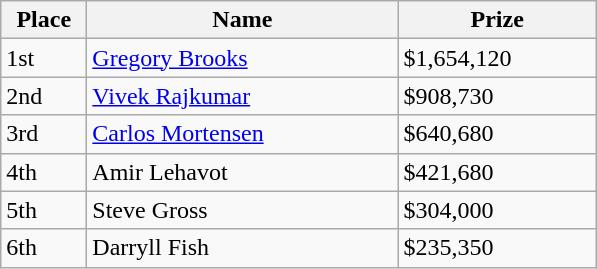<table class="wikitable">
<tr>
<th style="width:50px;">Place</th>
<th style="width:200px;">Name</th>
<th style="width:125px;">Prize</th>
</tr>
<tr>
<td>1st</td>
<td> <a href='#'>Gregory Brooks</a></td>
<td>$1,654,120</td>
</tr>
<tr>
<td>2nd</td>
<td> <a href='#'>Vivek Rajkumar</a></td>
<td>$908,730</td>
</tr>
<tr>
<td>3rd</td>
<td> <a href='#'>Carlos Mortensen</a></td>
<td>$640,680</td>
</tr>
<tr>
<td>4th</td>
<td> Amir Lehavot</td>
<td>$421,680</td>
</tr>
<tr>
<td>5th</td>
<td> Steve Gross</td>
<td>$304,000</td>
</tr>
<tr>
<td>6th</td>
<td> Darryll Fish</td>
<td>$235,350</td>
</tr>
</table>
